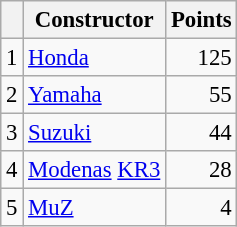<table class="wikitable" style="font-size: 95%;">
<tr>
<th></th>
<th>Constructor</th>
<th>Points</th>
</tr>
<tr>
<td align=center>1</td>
<td> <a href='#'>Honda</a></td>
<td align=right>125</td>
</tr>
<tr>
<td align=center>2</td>
<td> <a href='#'>Yamaha</a></td>
<td align=right>55</td>
</tr>
<tr>
<td align=center>3</td>
<td> <a href='#'>Suzuki</a></td>
<td align=right>44</td>
</tr>
<tr>
<td align=center>4</td>
<td> <a href='#'>Modenas</a> <a href='#'>KR3</a></td>
<td align=right>28</td>
</tr>
<tr>
<td align=center>5</td>
<td> <a href='#'>MuZ</a></td>
<td align=right>4</td>
</tr>
</table>
